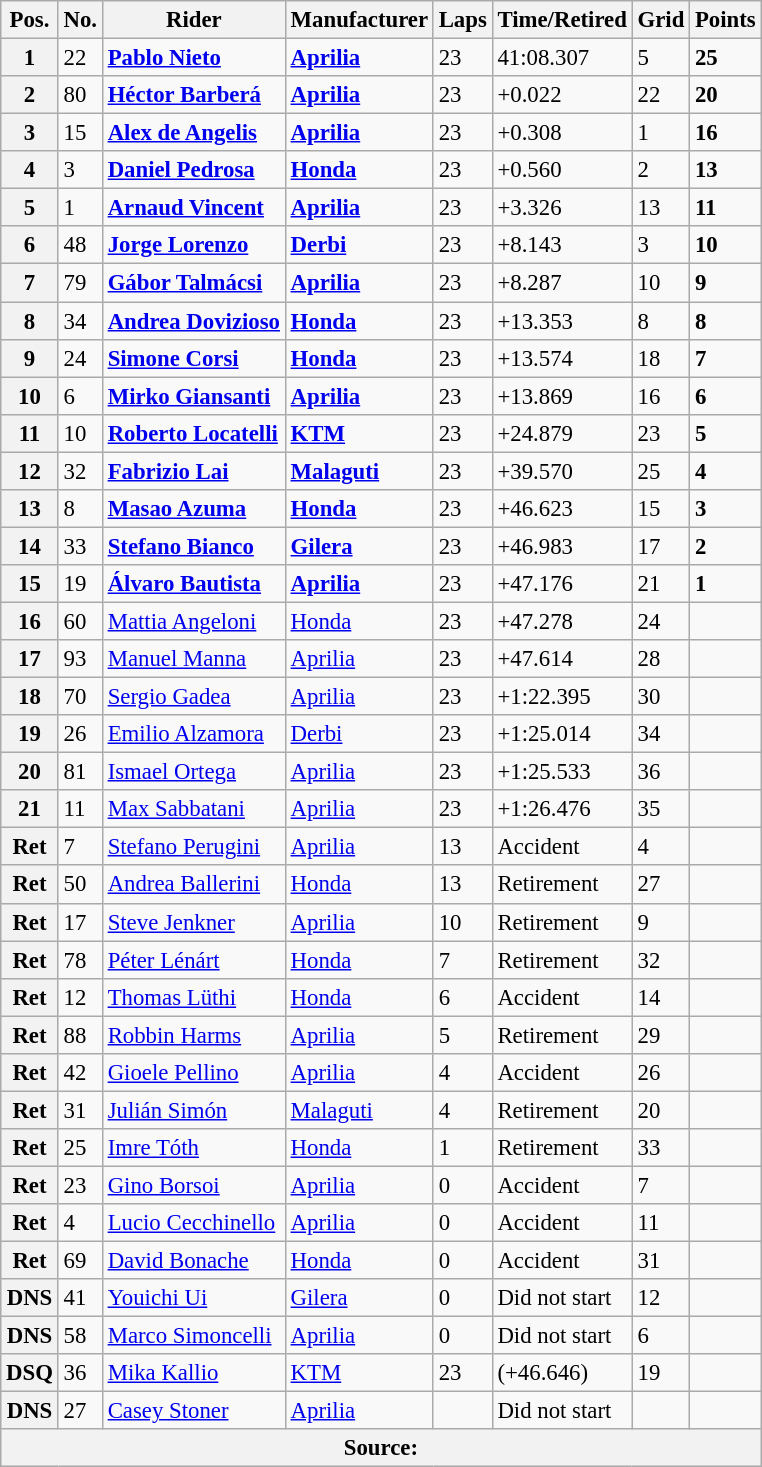<table class="wikitable" style="font-size: 95%;">
<tr>
<th>Pos.</th>
<th>No.</th>
<th>Rider</th>
<th>Manufacturer</th>
<th>Laps</th>
<th>Time/Retired</th>
<th>Grid</th>
<th>Points</th>
</tr>
<tr>
<th>1</th>
<td>22</td>
<td> <strong><a href='#'>Pablo Nieto</a></strong></td>
<td><strong><a href='#'>Aprilia</a></strong></td>
<td>23</td>
<td>41:08.307</td>
<td>5</td>
<td><strong>25</strong></td>
</tr>
<tr>
<th>2</th>
<td>80</td>
<td> <strong><a href='#'>Héctor Barberá</a></strong></td>
<td><strong><a href='#'>Aprilia</a></strong></td>
<td>23</td>
<td>+0.022</td>
<td>22</td>
<td><strong>20</strong></td>
</tr>
<tr>
<th>3</th>
<td>15</td>
<td> <strong><a href='#'>Alex de Angelis</a></strong></td>
<td><strong><a href='#'>Aprilia</a></strong></td>
<td>23</td>
<td>+0.308</td>
<td>1</td>
<td><strong>16</strong></td>
</tr>
<tr>
<th>4</th>
<td>3</td>
<td> <strong><a href='#'>Daniel Pedrosa</a></strong></td>
<td><strong><a href='#'>Honda</a></strong></td>
<td>23</td>
<td>+0.560</td>
<td>2</td>
<td><strong>13</strong></td>
</tr>
<tr>
<th>5</th>
<td>1</td>
<td> <strong><a href='#'>Arnaud Vincent</a></strong></td>
<td><strong><a href='#'>Aprilia</a></strong></td>
<td>23</td>
<td>+3.326</td>
<td>13</td>
<td><strong>11</strong></td>
</tr>
<tr>
<th>6</th>
<td>48</td>
<td> <strong><a href='#'>Jorge Lorenzo</a></strong></td>
<td><strong><a href='#'>Derbi</a></strong></td>
<td>23</td>
<td>+8.143</td>
<td>3</td>
<td><strong>10</strong></td>
</tr>
<tr>
<th>7</th>
<td>79</td>
<td> <strong><a href='#'>Gábor Talmácsi</a></strong></td>
<td><strong><a href='#'>Aprilia</a></strong></td>
<td>23</td>
<td>+8.287</td>
<td>10</td>
<td><strong>9</strong></td>
</tr>
<tr>
<th>8</th>
<td>34</td>
<td> <strong><a href='#'>Andrea Dovizioso</a></strong></td>
<td><strong><a href='#'>Honda</a></strong></td>
<td>23</td>
<td>+13.353</td>
<td>8</td>
<td><strong>8</strong></td>
</tr>
<tr>
<th>9</th>
<td>24</td>
<td> <strong><a href='#'>Simone Corsi</a></strong></td>
<td><strong><a href='#'>Honda</a></strong></td>
<td>23</td>
<td>+13.574</td>
<td>18</td>
<td><strong>7</strong></td>
</tr>
<tr>
<th>10</th>
<td>6</td>
<td> <strong><a href='#'>Mirko Giansanti</a></strong></td>
<td><strong><a href='#'>Aprilia</a></strong></td>
<td>23</td>
<td>+13.869</td>
<td>16</td>
<td><strong>6</strong></td>
</tr>
<tr>
<th>11</th>
<td>10</td>
<td> <strong><a href='#'>Roberto Locatelli</a></strong></td>
<td><strong><a href='#'>KTM</a></strong></td>
<td>23</td>
<td>+24.879</td>
<td>23</td>
<td><strong>5</strong></td>
</tr>
<tr>
<th>12</th>
<td>32</td>
<td> <strong><a href='#'>Fabrizio Lai</a></strong></td>
<td><strong><a href='#'>Malaguti</a></strong></td>
<td>23</td>
<td>+39.570</td>
<td>25</td>
<td><strong>4</strong></td>
</tr>
<tr>
<th>13</th>
<td>8</td>
<td> <strong><a href='#'>Masao Azuma</a></strong></td>
<td><strong><a href='#'>Honda</a></strong></td>
<td>23</td>
<td>+46.623</td>
<td>15</td>
<td><strong>3</strong></td>
</tr>
<tr>
<th>14</th>
<td>33</td>
<td> <strong><a href='#'>Stefano Bianco</a></strong></td>
<td><strong><a href='#'>Gilera</a></strong></td>
<td>23</td>
<td>+46.983</td>
<td>17</td>
<td><strong>2</strong></td>
</tr>
<tr>
<th>15</th>
<td>19</td>
<td> <strong><a href='#'>Álvaro Bautista</a></strong></td>
<td><strong><a href='#'>Aprilia</a></strong></td>
<td>23</td>
<td>+47.176</td>
<td>21</td>
<td><strong>1</strong></td>
</tr>
<tr>
<th>16</th>
<td>60</td>
<td> <a href='#'>Mattia Angeloni</a></td>
<td><a href='#'>Honda</a></td>
<td>23</td>
<td>+47.278</td>
<td>24</td>
<td></td>
</tr>
<tr>
<th>17</th>
<td>93</td>
<td> <a href='#'>Manuel Manna</a></td>
<td><a href='#'>Aprilia</a></td>
<td>23</td>
<td>+47.614</td>
<td>28</td>
<td></td>
</tr>
<tr>
<th>18</th>
<td>70</td>
<td> <a href='#'>Sergio Gadea</a></td>
<td><a href='#'>Aprilia</a></td>
<td>23</td>
<td>+1:22.395</td>
<td>30</td>
<td></td>
</tr>
<tr>
<th>19</th>
<td>26</td>
<td> <a href='#'>Emilio Alzamora</a></td>
<td><a href='#'>Derbi</a></td>
<td>23</td>
<td>+1:25.014</td>
<td>34</td>
<td></td>
</tr>
<tr>
<th>20</th>
<td>81</td>
<td> <a href='#'>Ismael Ortega</a></td>
<td><a href='#'>Aprilia</a></td>
<td>23</td>
<td>+1:25.533</td>
<td>36</td>
<td></td>
</tr>
<tr>
<th>21</th>
<td>11</td>
<td> <a href='#'>Max Sabbatani</a></td>
<td><a href='#'>Aprilia</a></td>
<td>23</td>
<td>+1:26.476</td>
<td>35</td>
<td></td>
</tr>
<tr>
<th>Ret</th>
<td>7</td>
<td> <a href='#'>Stefano Perugini</a></td>
<td><a href='#'>Aprilia</a></td>
<td>13</td>
<td>Accident</td>
<td>4</td>
<td></td>
</tr>
<tr>
<th>Ret</th>
<td>50</td>
<td> <a href='#'>Andrea Ballerini</a></td>
<td><a href='#'>Honda</a></td>
<td>13</td>
<td>Retirement</td>
<td>27</td>
<td></td>
</tr>
<tr>
<th>Ret</th>
<td>17</td>
<td> <a href='#'>Steve Jenkner</a></td>
<td><a href='#'>Aprilia</a></td>
<td>10</td>
<td>Retirement</td>
<td>9</td>
<td></td>
</tr>
<tr>
<th>Ret</th>
<td>78</td>
<td> <a href='#'>Péter Lénárt</a></td>
<td><a href='#'>Honda</a></td>
<td>7</td>
<td>Retirement</td>
<td>32</td>
<td></td>
</tr>
<tr>
<th>Ret</th>
<td>12</td>
<td> <a href='#'>Thomas Lüthi</a></td>
<td><a href='#'>Honda</a></td>
<td>6</td>
<td>Accident</td>
<td>14</td>
<td></td>
</tr>
<tr>
<th>Ret</th>
<td>88</td>
<td> <a href='#'>Robbin Harms</a></td>
<td><a href='#'>Aprilia</a></td>
<td>5</td>
<td>Retirement</td>
<td>29</td>
<td></td>
</tr>
<tr>
<th>Ret</th>
<td>42</td>
<td> <a href='#'>Gioele Pellino</a></td>
<td><a href='#'>Aprilia</a></td>
<td>4</td>
<td>Accident</td>
<td>26</td>
<td></td>
</tr>
<tr>
<th>Ret</th>
<td>31</td>
<td> <a href='#'>Julián Simón</a></td>
<td><a href='#'>Malaguti</a></td>
<td>4</td>
<td>Retirement</td>
<td>20</td>
<td></td>
</tr>
<tr>
<th>Ret</th>
<td>25</td>
<td> <a href='#'>Imre Tóth</a></td>
<td><a href='#'>Honda</a></td>
<td>1</td>
<td>Retirement</td>
<td>33</td>
<td></td>
</tr>
<tr>
<th>Ret</th>
<td>23</td>
<td> <a href='#'>Gino Borsoi</a></td>
<td><a href='#'>Aprilia</a></td>
<td>0</td>
<td>Accident</td>
<td>7</td>
<td></td>
</tr>
<tr>
<th>Ret</th>
<td>4</td>
<td> <a href='#'>Lucio Cecchinello</a></td>
<td><a href='#'>Aprilia</a></td>
<td>0</td>
<td>Accident</td>
<td>11</td>
<td></td>
</tr>
<tr>
<th>Ret</th>
<td>69</td>
<td> <a href='#'>David Bonache</a></td>
<td><a href='#'>Honda</a></td>
<td>0</td>
<td>Accident</td>
<td>31</td>
<td></td>
</tr>
<tr>
<th>DNS</th>
<td>41</td>
<td> <a href='#'>Youichi Ui</a></td>
<td><a href='#'>Gilera</a></td>
<td>0</td>
<td>Did not start</td>
<td>12</td>
<td></td>
</tr>
<tr>
<th>DNS</th>
<td>58</td>
<td> <a href='#'>Marco Simoncelli</a></td>
<td><a href='#'>Aprilia</a></td>
<td>0</td>
<td>Did not start</td>
<td>6</td>
<td></td>
</tr>
<tr>
<th>DSQ</th>
<td>36</td>
<td> <a href='#'>Mika Kallio</a></td>
<td><a href='#'>KTM</a></td>
<td>23</td>
<td>(+46.646)</td>
<td>19</td>
<td></td>
</tr>
<tr>
<th>DNS</th>
<td>27</td>
<td> <a href='#'>Casey Stoner</a></td>
<td><a href='#'>Aprilia</a></td>
<td></td>
<td>Did not start</td>
<td></td>
<td></td>
</tr>
<tr>
<th colspan=8>Source: </th>
</tr>
</table>
